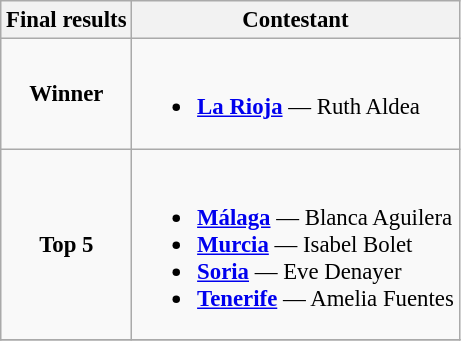<table class="wikitable sortable" style="font-size: 95%;">
<tr>
<th>Final results</th>
<th>Contestant</th>
</tr>
<tr>
<td style="text-align:center;"><strong>Winner</strong></td>
<td><br><ul><li> <strong><a href='#'>La Rioja</a></strong> — Ruth Aldea</li></ul></td>
</tr>
<tr>
<td style="text-align:center;"><strong>Top 5</strong></td>
<td><br><ul><li> <strong><a href='#'>Málaga</a></strong> — Blanca Aguilera</li><li> <strong><a href='#'>Murcia</a></strong> — Isabel Bolet</li><li> <strong><a href='#'>Soria</a></strong> — Eve Denayer</li><li> <strong><a href='#'>Tenerife</a></strong> — Amelia Fuentes</li></ul></td>
</tr>
<tr>
</tr>
</table>
